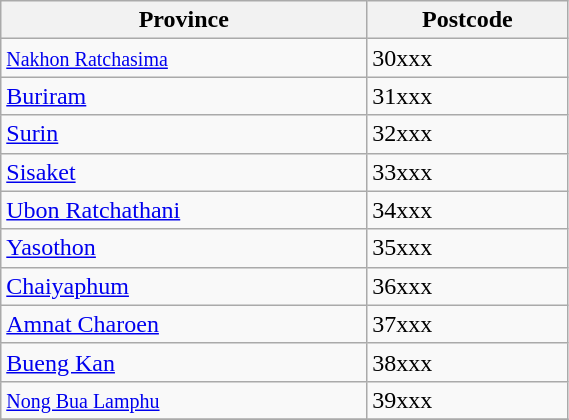<table class="wikitable" style="width:30%; display:inline-table;">
<tr>
<th>Province</th>
<th>Postcode</th>
</tr>
<tr>
<td><a href='#'><small>Nakhon Ratchasima</small></a></td>
<td>30xxx</td>
</tr>
<tr>
<td><a href='#'>Buriram</a></td>
<td>31xxx</td>
</tr>
<tr>
<td><a href='#'>Surin</a></td>
<td>32xxx</td>
</tr>
<tr>
<td><a href='#'>Sisaket</a></td>
<td>33xxx</td>
</tr>
<tr>
<td><a href='#'>Ubon Ratchathani</a></td>
<td>34xxx</td>
</tr>
<tr>
<td><a href='#'>Yasothon</a></td>
<td>35xxx</td>
</tr>
<tr>
<td><a href='#'>Chaiyaphum</a></td>
<td>36xxx</td>
</tr>
<tr>
<td><a href='#'>Amnat Charoen</a></td>
<td>37xxx</td>
</tr>
<tr>
<td><a href='#'>Bueng Kan</a></td>
<td>38xxx</td>
</tr>
<tr>
<td><a href='#'><small>Nong Bua Lamphu</small></a></td>
<td>39xxx</td>
</tr>
<tr>
</tr>
</table>
